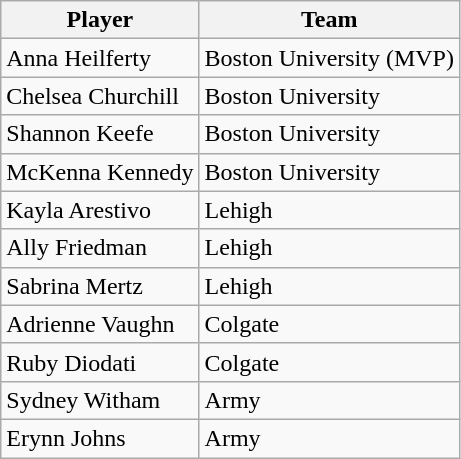<table class="wikitable">
<tr>
<th>Player</th>
<th>Team</th>
</tr>
<tr>
<td>Anna Heilferty</td>
<td>Boston University (MVP)</td>
</tr>
<tr>
<td>Chelsea Churchill</td>
<td>Boston University</td>
</tr>
<tr>
<td>Shannon Keefe</td>
<td>Boston University</td>
</tr>
<tr>
<td>McKenna Kennedy</td>
<td>Boston University</td>
</tr>
<tr>
<td>Kayla Arestivo</td>
<td>Lehigh</td>
</tr>
<tr>
<td>Ally Friedman</td>
<td>Lehigh</td>
</tr>
<tr>
<td>Sabrina Mertz</td>
<td>Lehigh</td>
</tr>
<tr>
<td>Adrienne Vaughn</td>
<td>Colgate</td>
</tr>
<tr>
<td>Ruby Diodati</td>
<td>Colgate</td>
</tr>
<tr>
<td>Sydney Witham</td>
<td>Army</td>
</tr>
<tr>
<td>Erynn Johns</td>
<td>Army</td>
</tr>
</table>
